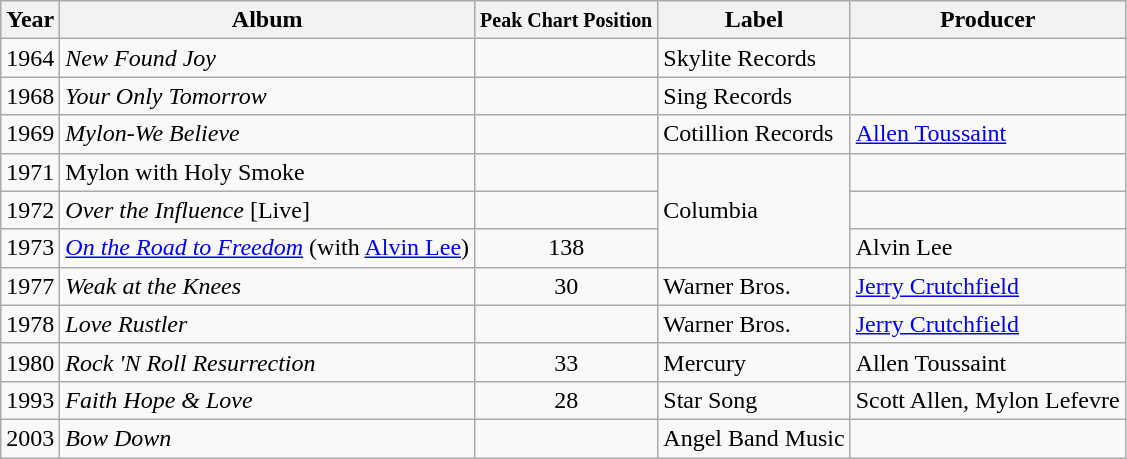<table class="wikitable">
<tr>
<th>Year</th>
<th>Album</th>
<th><small>Peak Chart Position</small></th>
<th>Label</th>
<th>Producer</th>
</tr>
<tr>
<td>1964</td>
<td><em>New Found Joy</em></td>
<td></td>
<td>Skylite Records</td>
<td></td>
</tr>
<tr>
<td>1968</td>
<td><em>Your Only Tomorrow</em></td>
<td></td>
<td>Sing Records</td>
<td></td>
</tr>
<tr>
<td>1969</td>
<td><em>Mylon-We Believe</em></td>
<td></td>
<td>Cotillion Records</td>
<td><a href='#'>Allen Toussaint</a></td>
</tr>
<tr>
<td>1971</td>
<td>Mylon with Holy Smoke</td>
<td></td>
<td rowspan="3">Columbia</td>
<td></td>
</tr>
<tr>
<td>1972</td>
<td><em>Over the Influence</em> [Live]</td>
<td></td>
<td></td>
</tr>
<tr>
<td>1973</td>
<td><em><a href='#'>On the Road to Freedom</a></em> (with <a href='#'>Alvin Lee</a>)</td>
<td align="center">138</td>
<td>Alvin Lee</td>
</tr>
<tr>
<td>1977</td>
<td><em>Weak at the Knees</em></td>
<td align="center">30</td>
<td>Warner Bros.</td>
<td><a href='#'>Jerry Crutchfield</a></td>
</tr>
<tr>
<td>1978</td>
<td><em>Love Rustler</em></td>
<td></td>
<td>Warner Bros.</td>
<td><a href='#'>Jerry Crutchfield</a></td>
</tr>
<tr>
<td>1980</td>
<td><em>Rock 'N Roll Resurrection</em></td>
<td align="center">33</td>
<td>Mercury</td>
<td>Allen Toussaint</td>
</tr>
<tr>
<td>1993</td>
<td><em>Faith Hope & Love</em></td>
<td align="center">28</td>
<td>Star Song</td>
<td>Scott Allen, Mylon Lefevre</td>
</tr>
<tr>
<td>2003</td>
<td><em>Bow Down</em></td>
<td></td>
<td>Angel Band Music</td>
<td></td>
</tr>
</table>
